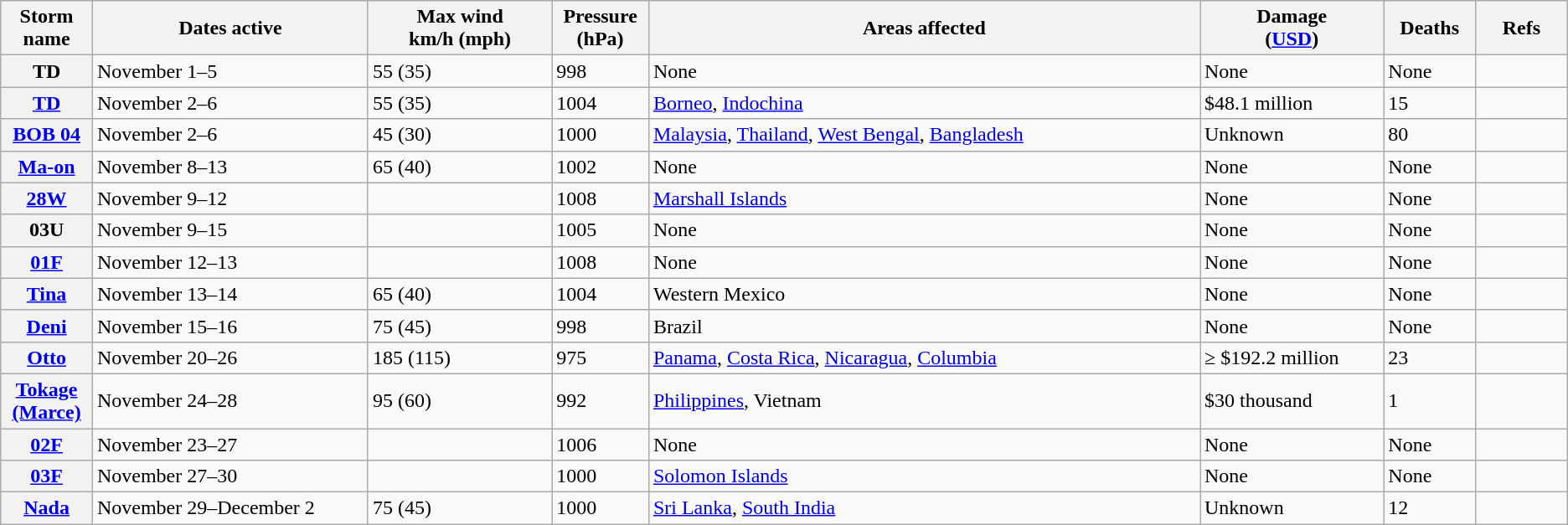<table class="wikitable sortable">
<tr>
<th width="5%">Storm name</th>
<th width="15%">Dates active</th>
<th width="10%">Max wind<br>km/h (mph)</th>
<th width="5%">Pressure<br>(hPa)</th>
<th width="30%">Areas affected</th>
<th width="10%">Damage<br>(<a href='#'>USD</a>)</th>
<th width="5%">Deaths</th>
<th width="5%">Refs</th>
</tr>
<tr>
<th>TD</th>
<td>November 1–5</td>
<td>55 (35)</td>
<td>998</td>
<td>None</td>
<td>None</td>
<td>None</td>
<td></td>
</tr>
<tr>
<th><a href='#'>TD</a></th>
<td>November 2–6</td>
<td>55 (35)</td>
<td>1004</td>
<td><a href='#'>Borneo</a>, <a href='#'>Indochina</a></td>
<td>$48.1 million</td>
<td>15</td>
<td></td>
</tr>
<tr>
<th><a href='#'>BOB 04</a></th>
<td>November 2–6</td>
<td>45 (30)</td>
<td>1000</td>
<td><a href='#'>Malaysia</a>, <a href='#'>Thailand</a>, <a href='#'>West Bengal</a>, <a href='#'>Bangladesh</a></td>
<td>Unknown</td>
<td>80</td>
<td></td>
</tr>
<tr>
<th><a href='#'>Ma-on</a></th>
<td>November 8–13</td>
<td>65 (40)</td>
<td>1002</td>
<td>None</td>
<td>None</td>
<td>None</td>
<td></td>
</tr>
<tr>
<th><a href='#'>28W</a></th>
<td>November 9–12</td>
<td></td>
<td>1008</td>
<td><a href='#'>Marshall Islands</a></td>
<td>None</td>
<td>None</td>
<td></td>
</tr>
<tr>
<th>03U</th>
<td>November 9–15</td>
<td></td>
<td>1005</td>
<td>None</td>
<td>None</td>
<td>None</td>
<td></td>
</tr>
<tr>
<th><a href='#'>01F</a></th>
<td>November 12–13</td>
<td></td>
<td>1008</td>
<td>None</td>
<td>None</td>
<td>None</td>
<td></td>
</tr>
<tr>
<th><a href='#'>Tina</a></th>
<td>November 13–14</td>
<td>65 (40)</td>
<td>1004</td>
<td>Western Mexico</td>
<td>None</td>
<td>None</td>
<td></td>
</tr>
<tr>
<th><a href='#'>Deni</a></th>
<td>November 15–16</td>
<td>75 (45)</td>
<td>998</td>
<td>Brazil</td>
<td>None</td>
<td>None</td>
<td></td>
</tr>
<tr>
<th><a href='#'>Otto</a></th>
<td>November 20–26</td>
<td>185 (115)</td>
<td>975</td>
<td><a href='#'>Panama</a>, <a href='#'>Costa Rica</a>, <a href='#'>Nicaragua</a>, <a href='#'>Columbia</a></td>
<td>≥ $192.2 million</td>
<td>23</td>
<td></td>
</tr>
<tr>
<th><a href='#'>Tokage (Marce)</a></th>
<td>November 24–28</td>
<td>95 (60)</td>
<td>992</td>
<td><a href='#'>Philippines</a>, Vietnam</td>
<td>$30 thousand</td>
<td>1</td>
<td></td>
</tr>
<tr>
<th><a href='#'>02F</a></th>
<td>November 23–27</td>
<td></td>
<td>1006</td>
<td>None</td>
<td>None</td>
<td>None</td>
<td></td>
</tr>
<tr>
<th><a href='#'>03F</a></th>
<td>November 27–30</td>
<td></td>
<td>1000</td>
<td><a href='#'>Solomon Islands</a></td>
<td>None</td>
<td>None</td>
<td></td>
</tr>
<tr>
<th><a href='#'>Nada</a></th>
<td>November 29–December 2</td>
<td>75 (45)</td>
<td>1000</td>
<td><a href='#'>Sri Lanka</a>, <a href='#'>South India</a></td>
<td>Unknown</td>
<td>12</td>
<td></td>
</tr>
</table>
